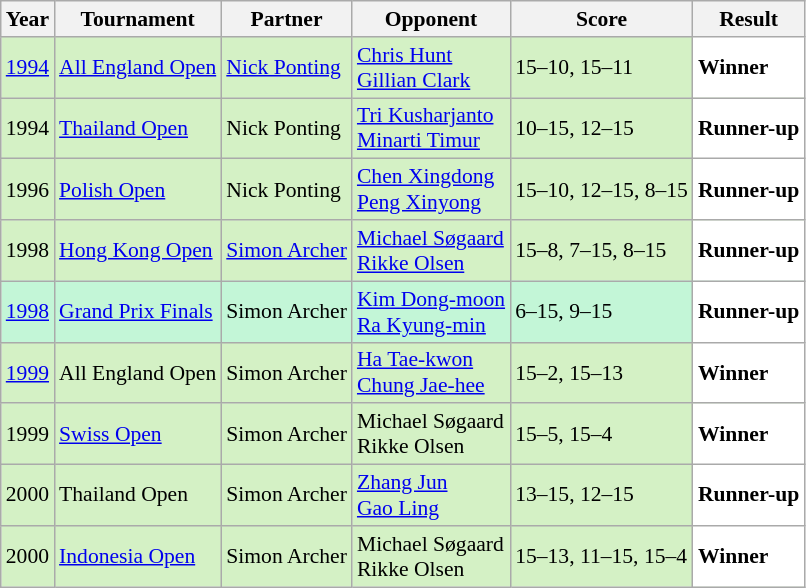<table class="sortable wikitable" style="font-size: 90%;">
<tr>
<th>Year</th>
<th>Tournament</th>
<th>Partner</th>
<th>Opponent</th>
<th>Score</th>
<th>Result</th>
</tr>
<tr style="background:#D4F1C5">
<td align="center"><a href='#'>1994</a></td>
<td align="left"><a href='#'>All England Open</a></td>
<td align="left"> <a href='#'>Nick Ponting</a></td>
<td align="left"> <a href='#'>Chris Hunt</a><br> <a href='#'>Gillian Clark</a></td>
<td align="left">15–10, 15–11</td>
<td style="text-align:left; background:white"> <strong>Winner</strong></td>
</tr>
<tr style="background:#D4F1C5">
<td align="center">1994</td>
<td align="left"><a href='#'>Thailand Open</a></td>
<td align="left"> Nick Ponting</td>
<td align="left"> <a href='#'>Tri Kusharjanto</a><br> <a href='#'>Minarti Timur</a></td>
<td align="left">10–15, 12–15</td>
<td style="text-align:left; background:white"> <strong>Runner-up</strong></td>
</tr>
<tr style="background:#D4F1C5">
<td align="center">1996</td>
<td align="left"><a href='#'>Polish Open</a></td>
<td align="left"> Nick Ponting</td>
<td align="left"> <a href='#'>Chen Xingdong</a><br> <a href='#'>Peng Xinyong</a></td>
<td align="left">15–10, 12–15, 8–15</td>
<td style="text-align:left; background:white"> <strong>Runner-up</strong></td>
</tr>
<tr style="background:#D4F1C5">
<td align="center">1998</td>
<td align="left"><a href='#'>Hong Kong Open</a></td>
<td align="left"> <a href='#'>Simon Archer</a></td>
<td align="left"> <a href='#'>Michael Søgaard</a><br> <a href='#'>Rikke Olsen</a></td>
<td align="left">15–8, 7–15, 8–15</td>
<td style="text-align:left; background:white"> <strong>Runner-up</strong></td>
</tr>
<tr style="background:#C3F6D7">
<td align="center"><a href='#'>1998</a></td>
<td align="left"><a href='#'>Grand Prix Finals</a></td>
<td align="left"> Simon Archer</td>
<td align="left"> <a href='#'>Kim Dong-moon</a><br> <a href='#'>Ra Kyung-min</a></td>
<td align="left">6–15, 9–15</td>
<td style="text-align:left; background:white"> <strong>Runner-up</strong></td>
</tr>
<tr style="background:#D4F1C5">
<td align="center"><a href='#'>1999</a></td>
<td align="left">All England Open</td>
<td align="left"> Simon Archer</td>
<td align="left"> <a href='#'>Ha Tae-kwon</a><br> <a href='#'>Chung Jae-hee</a></td>
<td align="left">15–2, 15–13</td>
<td style="text-align:left; background:white"> <strong>Winner</strong></td>
</tr>
<tr style="background:#D4F1C5">
<td align="center">1999</td>
<td align="left"><a href='#'>Swiss Open</a></td>
<td align="left"> Simon Archer</td>
<td align="left"> Michael Søgaard<br> Rikke Olsen</td>
<td align="left">15–5, 15–4</td>
<td style="text-align:left; background:white"> <strong>Winner</strong></td>
</tr>
<tr style="background:#D4F1C5">
<td align="center">2000</td>
<td align="left">Thailand Open</td>
<td align="left"> Simon Archer</td>
<td align="left"> <a href='#'>Zhang Jun</a><br> <a href='#'>Gao Ling</a></td>
<td align="left">13–15, 12–15</td>
<td style="text-align:left; background:white"> <strong>Runner-up</strong></td>
</tr>
<tr style="background:#D4F1C5">
<td align="center">2000</td>
<td align="left"><a href='#'>Indonesia Open</a></td>
<td align="left"> Simon Archer</td>
<td align="left"> Michael Søgaard<br> Rikke Olsen</td>
<td align="left">15–13, 11–15, 15–4</td>
<td style="text-align:left; background:white"> <strong>Winner</strong></td>
</tr>
</table>
